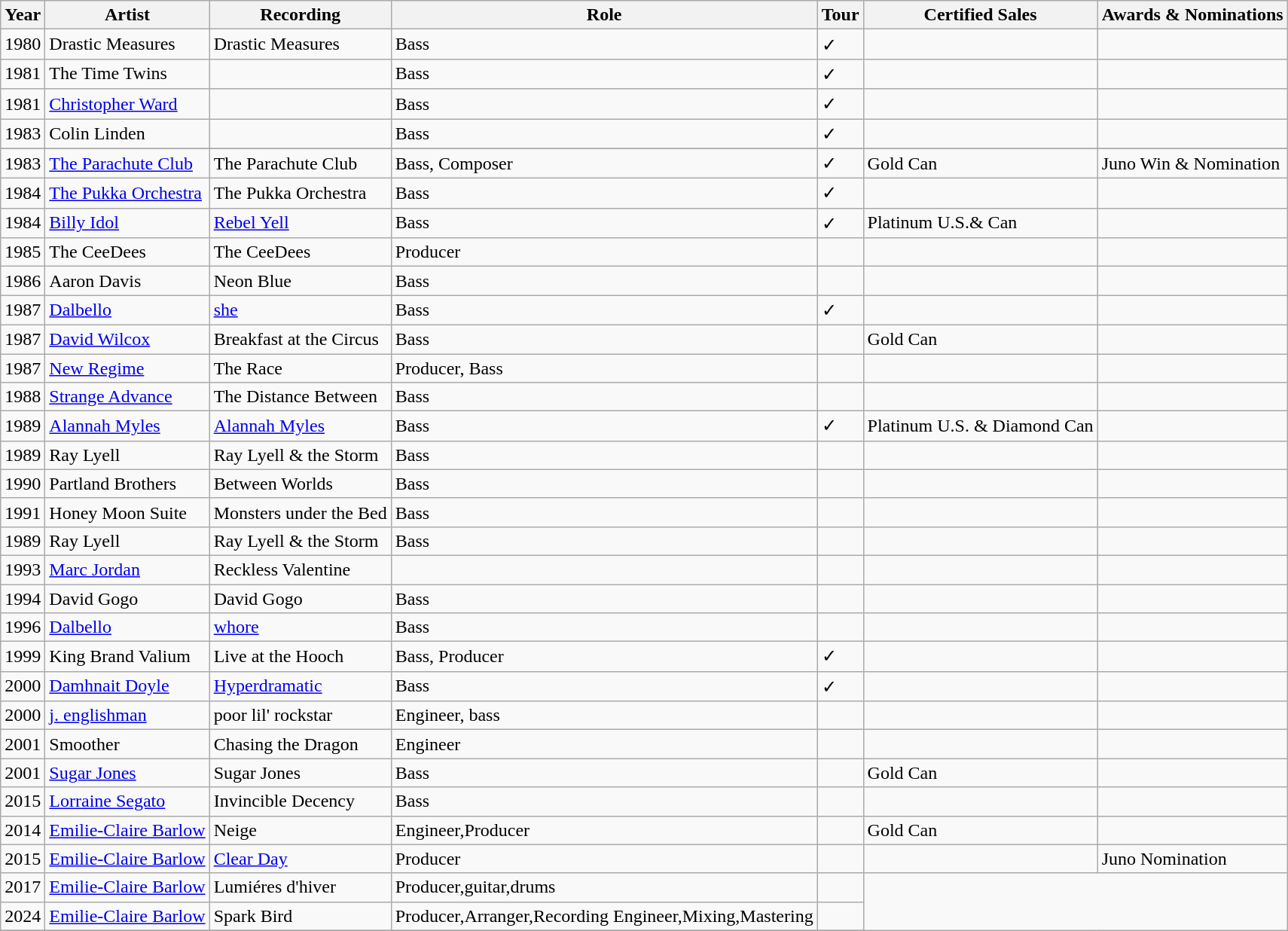<table class="wikitable">
<tr>
<th>Year</th>
<th>Artist</th>
<th>Recording</th>
<th>Role</th>
<th>Tour</th>
<th>Certified Sales</th>
<th>Awards & Nominations</th>
</tr>
<tr>
<td>1980</td>
<td>Drastic Measures</td>
<td>Drastic Measures</td>
<td>Bass</td>
<td>✓</td>
<td></td>
<td></td>
</tr>
<tr>
<td>1981</td>
<td>The Time Twins</td>
<td></td>
<td>Bass</td>
<td>✓</td>
<td></td>
<td></td>
</tr>
<tr>
<td>1981</td>
<td><a href='#'>Christopher Ward</a></td>
<td></td>
<td>Bass</td>
<td>✓</td>
<td></td>
<td></td>
</tr>
<tr>
<td>1983</td>
<td>Colin Linden</td>
<td></td>
<td>Bass</td>
<td>✓</td>
<td></td>
<td></td>
</tr>
<tr>
</tr>
<tr>
<td>1983</td>
<td><a href='#'>The Parachute Club</a></td>
<td>The Parachute Club</td>
<td>Bass, Composer</td>
<td>✓</td>
<td>Gold Can</td>
<td>Juno Win & Nomination</td>
</tr>
<tr>
<td>1984</td>
<td><a href='#'>The Pukka Orchestra</a></td>
<td>The Pukka Orchestra</td>
<td>Bass</td>
<td>✓</td>
<td></td>
<td></td>
</tr>
<tr>
<td>1984</td>
<td><a href='#'>Billy Idol</a></td>
<td><a href='#'>Rebel Yell</a></td>
<td>Bass</td>
<td>✓</td>
<td>Platinum U.S.& Can </td>
<td></td>
</tr>
<tr>
<td>1985</td>
<td>The CeeDees</td>
<td>The CeeDees</td>
<td>Producer</td>
<td></td>
<td></td>
<td></td>
</tr>
<tr>
<td>1986</td>
<td>Aaron Davis</td>
<td>Neon Blue</td>
<td>Bass</td>
<td></td>
<td></td>
<td></td>
</tr>
<tr>
<td>1987</td>
<td><a href='#'>Dalbello</a></td>
<td><a href='#'>she</a></td>
<td>Bass</td>
<td>✓</td>
<td></td>
<td></td>
</tr>
<tr>
<td>1987</td>
<td><a href='#'>David Wilcox</a></td>
<td>Breakfast at the Circus</td>
<td>Bass</td>
<td></td>
<td>Gold Can</td>
<td></td>
</tr>
<tr>
<td>1987</td>
<td><a href='#'>New Regime</a></td>
<td>The Race</td>
<td>Producer, Bass</td>
<td></td>
<td></td>
<td></td>
</tr>
<tr>
<td>1988</td>
<td><a href='#'>Strange Advance</a></td>
<td>The Distance Between</td>
<td>Bass</td>
<td></td>
<td></td>
<td></td>
</tr>
<tr>
<td>1989</td>
<td><a href='#'>Alannah Myles</a></td>
<td><a href='#'>Alannah Myles</a></td>
<td>Bass</td>
<td>✓</td>
<td>Platinum U.S. & Diamond  Can </td>
<td></td>
</tr>
<tr>
<td>1989</td>
<td>Ray Lyell</td>
<td>Ray Lyell & the Storm</td>
<td>Bass</td>
<td></td>
<td></td>
<td></td>
</tr>
<tr>
<td>1990</td>
<td>Partland Brothers</td>
<td>Between Worlds</td>
<td>Bass</td>
<td></td>
<td></td>
<td></td>
</tr>
<tr>
<td>1991</td>
<td>Honey Moon Suite</td>
<td>Monsters under the Bed</td>
<td>Bass</td>
<td></td>
<td></td>
<td></td>
</tr>
<tr>
<td>1989</td>
<td>Ray Lyell</td>
<td>Ray Lyell & the Storm</td>
<td>Bass</td>
<td></td>
<td></td>
<td></td>
</tr>
<tr>
<td>1993</td>
<td><a href='#'>Marc Jordan</a></td>
<td>Reckless Valentine</td>
<td></td>
<td></td>
<td></td>
<td></td>
</tr>
<tr>
<td>1994</td>
<td>David Gogo</td>
<td>David Gogo</td>
<td>Bass</td>
<td></td>
<td></td>
<td></td>
</tr>
<tr>
<td>1996</td>
<td><a href='#'>Dalbello</a></td>
<td><a href='#'>whore</a></td>
<td>Bass</td>
<td></td>
<td></td>
<td></td>
</tr>
<tr>
<td>1999</td>
<td>King Brand Valium</td>
<td>Live at the Hooch</td>
<td>Bass, Producer</td>
<td>✓</td>
<td></td>
<td></td>
</tr>
<tr>
<td>2000</td>
<td><a href='#'>Damhnait Doyle</a></td>
<td><a href='#'>Hyperdramatic</a></td>
<td>Bass</td>
<td>✓</td>
<td></td>
<td></td>
</tr>
<tr>
<td>2000</td>
<td><a href='#'>j. englishman</a></td>
<td>poor lil' rockstar</td>
<td>Engineer, bass</td>
<td></td>
<td></td>
<td></td>
</tr>
<tr>
<td>2001</td>
<td>Smoother</td>
<td>Chasing the Dragon</td>
<td>Engineer</td>
<td></td>
<td></td>
<td></td>
</tr>
<tr>
<td>2001</td>
<td><a href='#'>Sugar Jones</a></td>
<td>Sugar Jones</td>
<td>Bass</td>
<td></td>
<td>Gold Can</td>
<td></td>
</tr>
<tr>
<td>2015</td>
<td><a href='#'>Lorraine Segato</a></td>
<td>Invincible Decency</td>
<td>Bass</td>
<td></td>
<td></td>
<td></td>
</tr>
<tr>
<td>2014</td>
<td><a href='#'>Emilie-Claire Barlow</a></td>
<td>Neige</td>
<td>Engineer,Producer</td>
<td></td>
<td>Gold Can</td>
<td></td>
</tr>
<tr>
<td>2015</td>
<td><a href='#'>Emilie-Claire Barlow</a></td>
<td><a href='#'>Clear Day</a></td>
<td>Producer</td>
<td></td>
<td></td>
<td>Juno Nomination</td>
</tr>
<tr>
<td>2017</td>
<td><a href='#'>Emilie-Claire Barlow</a></td>
<td>Lumiéres d'hiver</td>
<td>Producer,guitar,drums</td>
<td></td>
</tr>
<tr>
<td>2024</td>
<td><a href='#'>Emilie-Claire Barlow</a></td>
<td>Spark Bird</td>
<td>Producer,Arranger,Recording Engineer,Mixing,Mastering</td>
<td></td>
</tr>
<tr>
</tr>
</table>
